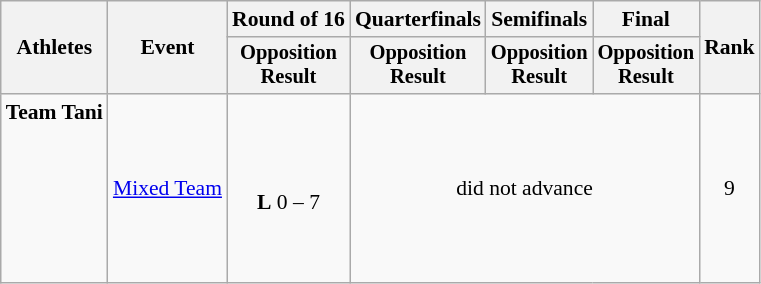<table class="wikitable" style="font-size:90%">
<tr>
<th rowspan="2">Athletes</th>
<th rowspan="2">Event</th>
<th>Round of 16</th>
<th>Quarterfinals</th>
<th>Semifinals</th>
<th>Final</th>
<th rowspan=2>Rank</th>
</tr>
<tr style="font-size:95%">
<th>Opposition<br>Result</th>
<th>Opposition<br>Result</th>
<th>Opposition<br>Result</th>
<th>Opposition<br>Result</th>
</tr>
<tr align=center>
<td align=left><strong>Team Tani</strong><br><br><br><br><br><br><br></td>
<td align=left><a href='#'>Mixed Team</a></td>
<td><br><strong>L</strong> 0 – 7</td>
<td colspan=3>did not advance</td>
<td>9</td>
</tr>
</table>
